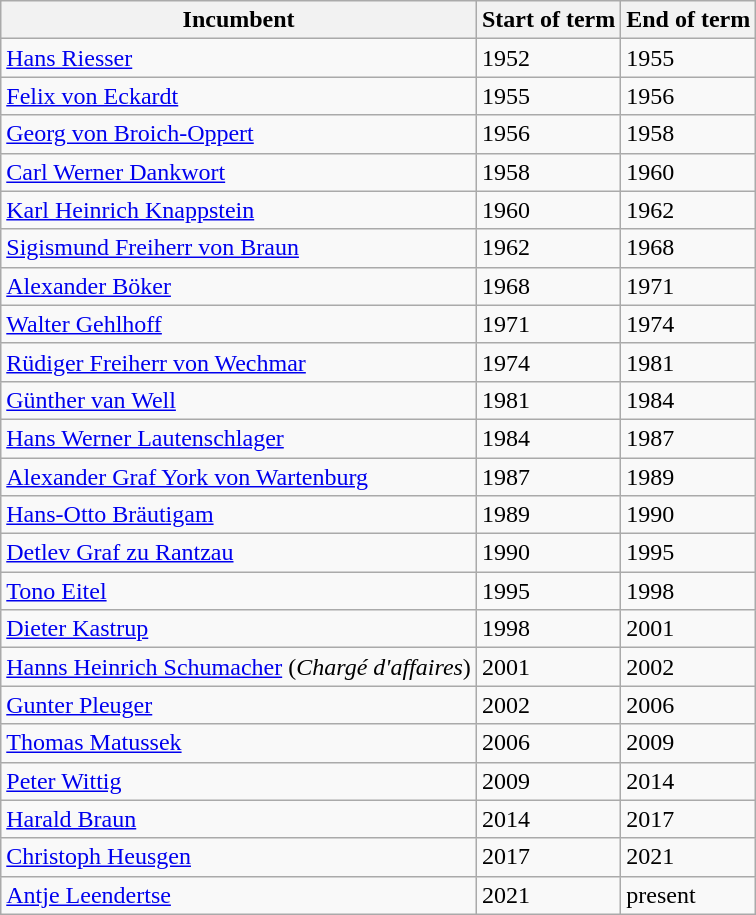<table class="wikitable">
<tr>
<th>Incumbent</th>
<th>Start of term</th>
<th>End of term</th>
</tr>
<tr>
<td><a href='#'>Hans Riesser</a></td>
<td>1952</td>
<td>1955</td>
</tr>
<tr>
<td><a href='#'>Felix von Eckardt</a></td>
<td>1955</td>
<td>1956</td>
</tr>
<tr>
<td><a href='#'>Georg von Broich-Oppert</a></td>
<td>1956</td>
<td>1958</td>
</tr>
<tr>
<td><a href='#'>Carl Werner Dankwort</a></td>
<td>1958</td>
<td>1960</td>
</tr>
<tr>
<td><a href='#'>Karl Heinrich Knappstein</a></td>
<td>1960</td>
<td>1962</td>
</tr>
<tr>
<td><a href='#'>Sigismund Freiherr von Braun</a></td>
<td>1962</td>
<td>1968</td>
</tr>
<tr>
<td><a href='#'>Alexander Böker</a></td>
<td>1968</td>
<td>1971</td>
</tr>
<tr>
<td><a href='#'>Walter Gehlhoff</a></td>
<td>1971</td>
<td>1974</td>
</tr>
<tr>
<td><a href='#'>Rüdiger Freiherr von Wechmar</a></td>
<td>1974</td>
<td>1981</td>
</tr>
<tr>
<td><a href='#'>Günther van Well</a></td>
<td>1981</td>
<td>1984</td>
</tr>
<tr>
<td><a href='#'>Hans Werner Lautenschlager</a></td>
<td>1984</td>
<td>1987</td>
</tr>
<tr>
<td><a href='#'>Alexander Graf York von Wartenburg</a></td>
<td>1987</td>
<td>1989</td>
</tr>
<tr>
<td><a href='#'>Hans-Otto Bräutigam</a></td>
<td>1989</td>
<td>1990</td>
</tr>
<tr>
<td><a href='#'>Detlev Graf zu Rantzau</a></td>
<td>1990</td>
<td>1995</td>
</tr>
<tr>
<td><a href='#'>Tono Eitel</a></td>
<td>1995</td>
<td>1998</td>
</tr>
<tr>
<td><a href='#'>Dieter Kastrup</a></td>
<td>1998</td>
<td>2001</td>
</tr>
<tr>
<td><a href='#'>Hanns Heinrich Schumacher</a> (<em>Chargé d'affaires</em>)</td>
<td>2001</td>
<td>2002</td>
</tr>
<tr>
<td><a href='#'>Gunter Pleuger</a></td>
<td>2002</td>
<td>2006</td>
</tr>
<tr>
<td><a href='#'>Thomas Matussek</a></td>
<td>2006</td>
<td>2009</td>
</tr>
<tr>
<td><a href='#'>Peter Wittig</a></td>
<td>2009</td>
<td>2014</td>
</tr>
<tr>
<td><a href='#'>Harald Braun</a></td>
<td>2014</td>
<td>2017</td>
</tr>
<tr>
<td><a href='#'>Christoph Heusgen</a></td>
<td>2017</td>
<td>2021</td>
</tr>
<tr>
<td><a href='#'>Antje Leendertse</a></td>
<td>2021</td>
<td>present</td>
</tr>
</table>
